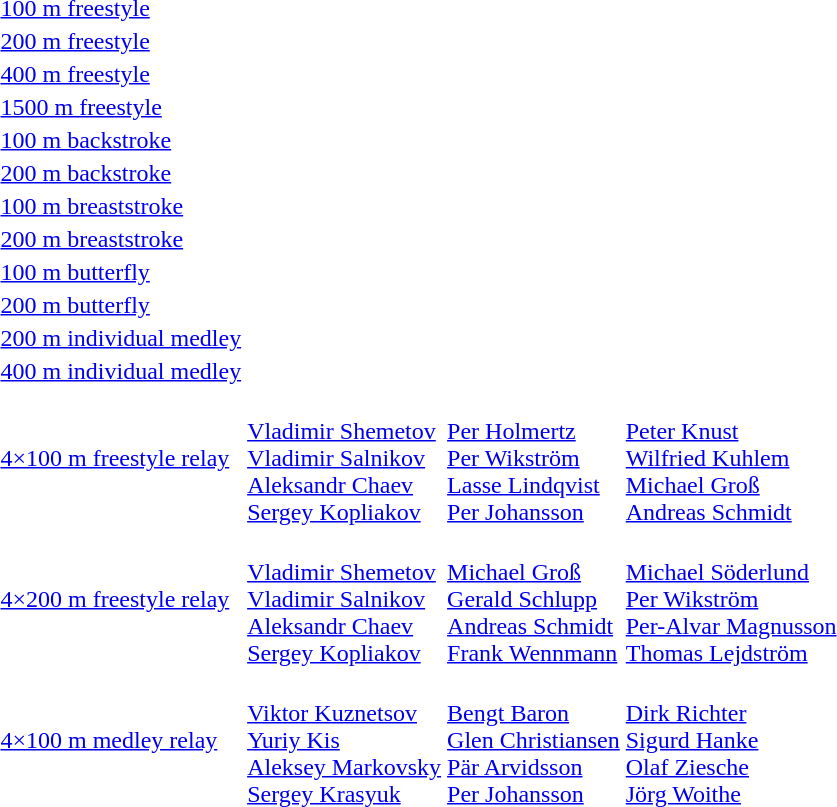<table>
<tr>
<td><a href='#'>100 m freestyle</a></td>
<td></td>
<td></td>
<td></td>
</tr>
<tr>
<td><a href='#'>200 m freestyle</a></td>
<td></td>
<td></td>
<td></td>
</tr>
<tr>
<td><a href='#'>400 m freestyle</a></td>
<td></td>
<td></td>
<td></td>
</tr>
<tr>
<td><a href='#'>1500 m freestyle</a></td>
<td></td>
<td></td>
<td></td>
</tr>
<tr>
<td><a href='#'>100 m backstroke</a></td>
<td></td>
<td></td>
<td></td>
</tr>
<tr>
<td><a href='#'>200 m backstroke</a></td>
<td></td>
<td></td>
<td></td>
</tr>
<tr>
<td><a href='#'>100 m breaststroke</a></td>
<td></td>
<td></td>
<td></td>
</tr>
<tr>
<td><a href='#'>200 m breaststroke</a></td>
<td></td>
<td></td>
<td></td>
</tr>
<tr>
<td><a href='#'>100 m butterfly</a></td>
<td></td>
<td></td>
<td></td>
</tr>
<tr>
<td><a href='#'>200 m butterfly</a></td>
<td></td>
<td></td>
<td></td>
</tr>
<tr>
<td><a href='#'>200 m individual medley</a></td>
<td></td>
<td></td>
<td></td>
</tr>
<tr>
<td><a href='#'>400 m individual medley</a></td>
<td></td>
<td></td>
<td></td>
</tr>
<tr>
<td><a href='#'>4×100 m freestyle relay</a></td>
<td><br><a href='#'>Vladimir Shemetov</a><br><a href='#'>Vladimir Salnikov</a><br><a href='#'>Aleksandr Chaev</a><br><a href='#'>Sergey Kopliakov</a></td>
<td><br><a href='#'>Per Holmertz</a><br><a href='#'>Per Wikström</a><br><a href='#'>Lasse Lindqvist</a><br><a href='#'>Per Johansson</a></td>
<td><br><a href='#'>Peter Knust</a><br><a href='#'>Wilfried Kuhlem</a><br><a href='#'>Michael Groß</a><br><a href='#'>Andreas Schmidt</a></td>
</tr>
<tr>
<td><a href='#'>4×200 m freestyle relay</a></td>
<td><br><a href='#'>Vladimir Shemetov</a><br><a href='#'>Vladimir Salnikov</a><br><a href='#'>Aleksandr Chaev</a><br><a href='#'>Sergey Kopliakov</a></td>
<td><br><a href='#'>Michael Groß</a><br><a href='#'>Gerald Schlupp</a><br><a href='#'>Andreas Schmidt</a><br><a href='#'>Frank Wennmann</a></td>
<td><br><a href='#'>Michael Söderlund</a><br><a href='#'>Per Wikström</a><br><a href='#'>Per-Alvar Magnusson</a><br><a href='#'>Thomas Lejdström</a></td>
</tr>
<tr>
<td><a href='#'>4×100 m medley relay</a></td>
<td><br><a href='#'>Viktor Kuznetsov</a><br><a href='#'>Yuriy Kis</a><br><a href='#'>Aleksey Markovsky</a><br><a href='#'>Sergey Krasyuk</a></td>
<td><br><a href='#'>Bengt Baron</a><br><a href='#'>Glen Christiansen</a><br><a href='#'>Pär Arvidsson</a><br><a href='#'>Per Johansson</a></td>
<td><br><a href='#'>Dirk Richter</a><br><a href='#'>Sigurd Hanke</a><br><a href='#'>Olaf Ziesche</a><br><a href='#'>Jörg Woithe</a></td>
</tr>
</table>
